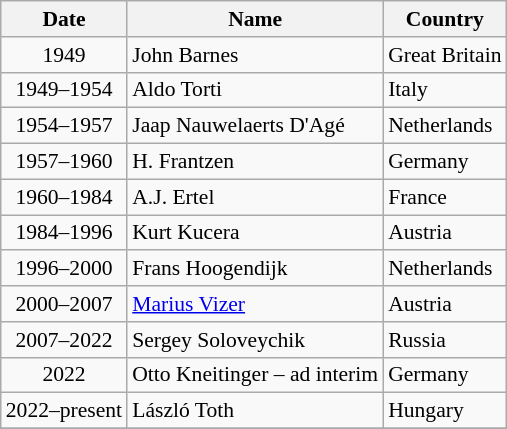<table class="wikitable" style="font-size:90%">
<tr>
<th>Date</th>
<th>Name</th>
<th>Country</th>
</tr>
<tr>
<td align=center>1949</td>
<td>John Barnes</td>
<td> Great Britain</td>
</tr>
<tr>
<td align=center>1949–1954</td>
<td>Aldo Torti</td>
<td> Italy</td>
</tr>
<tr>
<td align=center>1954–1957</td>
<td>Jaap Nauwelaerts D'Agé</td>
<td> Netherlands</td>
</tr>
<tr>
<td align=center>1957–1960</td>
<td>H. Frantzen</td>
<td> Germany</td>
</tr>
<tr>
<td align=center>1960–1984</td>
<td>A.J. Ertel</td>
<td> France</td>
</tr>
<tr>
<td align=center>1984–1996</td>
<td>Kurt Kucera</td>
<td> Austria</td>
</tr>
<tr>
<td align=center>1996–2000</td>
<td>Frans Hoogendijk</td>
<td> Netherlands</td>
</tr>
<tr>
<td align=center>2000–2007</td>
<td><a href='#'>Marius Vizer</a></td>
<td> Austria</td>
</tr>
<tr>
<td align=center>2007–2022</td>
<td>Sergey Soloveychik</td>
<td> Russia</td>
</tr>
<tr>
<td align=center>2022</td>
<td>Otto Kneitinger – ad interim</td>
<td> Germany</td>
</tr>
<tr>
<td align=center>2022–present</td>
<td>László Toth</td>
<td> Hungary</td>
</tr>
<tr>
</tr>
</table>
